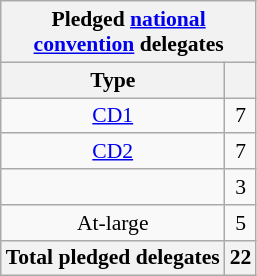<table class="wikitable sortable" style="font-size:90%;text-align:center;float:none;padding:5px;">
<tr>
<th colspan="2">Pledged <a href='#'>national<br>convention</a> delegates</th>
</tr>
<tr>
<th>Type</th>
<th></th>
</tr>
<tr>
<td><a href='#'>CD1</a></td>
<td>7</td>
</tr>
<tr>
<td><a href='#'>CD2</a></td>
<td>7</td>
</tr>
<tr>
<td></td>
<td>3</td>
</tr>
<tr>
<td>At-large</td>
<td>5</td>
</tr>
<tr>
<th>Total pledged delegates</th>
<th>22</th>
</tr>
</table>
